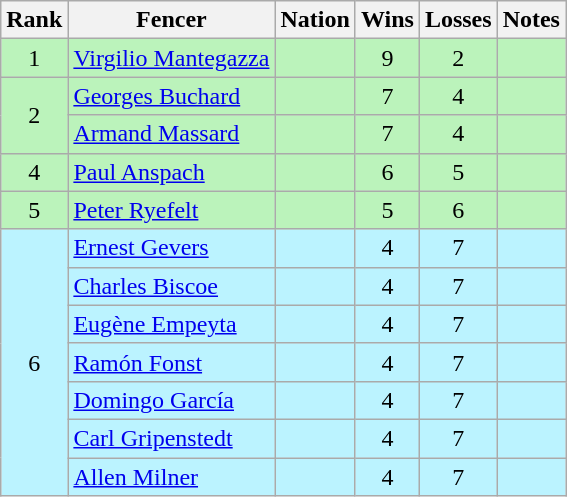<table class="wikitable sortable" style="text-align: center;">
<tr>
<th>Rank</th>
<th>Fencer</th>
<th>Nation</th>
<th>Wins</th>
<th>Losses</th>
<th>Notes</th>
</tr>
<tr bgcolor=bbf3bb>
<td>1</td>
<td align=left><a href='#'>Virgilio Mantegazza</a></td>
<td align=left></td>
<td>9</td>
<td>2</td>
<td></td>
</tr>
<tr bgcolor=bbf3bb>
<td rowspan=2>2</td>
<td align=left><a href='#'>Georges Buchard</a></td>
<td align=left></td>
<td>7</td>
<td>4</td>
<td></td>
</tr>
<tr bgcolor=bbf3bb>
<td align=left><a href='#'>Armand Massard</a></td>
<td align=left></td>
<td>7</td>
<td>4</td>
<td></td>
</tr>
<tr bgcolor=bbf3bb>
<td>4</td>
<td align=left><a href='#'>Paul Anspach</a></td>
<td align=left></td>
<td>6</td>
<td>5</td>
<td></td>
</tr>
<tr bgcolor=bbf3bb>
<td>5</td>
<td align=left><a href='#'>Peter Ryefelt</a></td>
<td align=left></td>
<td>5</td>
<td>6</td>
<td></td>
</tr>
<tr bgcolor=bbf3ff>
<td rowspan=7>6</td>
<td align=left><a href='#'>Ernest Gevers</a></td>
<td align=left></td>
<td>4</td>
<td>7</td>
<td></td>
</tr>
<tr bgcolor=bbf3ff>
<td align=left><a href='#'>Charles Biscoe</a></td>
<td align=left></td>
<td>4</td>
<td>7</td>
<td></td>
</tr>
<tr bgcolor=bbf3ff>
<td align=left><a href='#'>Eugène Empeyta</a></td>
<td align=left></td>
<td>4</td>
<td>7</td>
<td></td>
</tr>
<tr bgcolor=bbf3ff>
<td align=left><a href='#'>Ramón Fonst</a></td>
<td align=left></td>
<td>4</td>
<td>7</td>
<td></td>
</tr>
<tr bgcolor=bbf3ff>
<td align=left><a href='#'>Domingo García</a></td>
<td align=left></td>
<td>4</td>
<td>7</td>
<td></td>
</tr>
<tr bgcolor=bbf3ff>
<td align=left><a href='#'>Carl Gripenstedt</a></td>
<td align=left></td>
<td>4</td>
<td>7</td>
<td></td>
</tr>
<tr bgcolor=bbf3ff>
<td align=left><a href='#'>Allen Milner</a></td>
<td align=left></td>
<td>4</td>
<td>7</td>
<td></td>
</tr>
</table>
